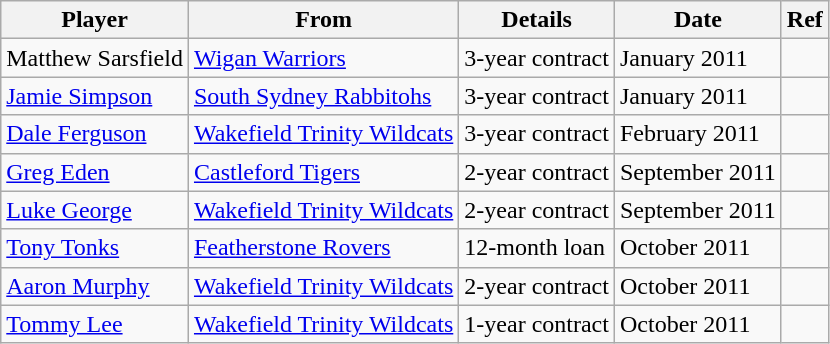<table class="wikitable" style="text-align:center style="width:70%; text-align:left">
<tr>
<th><strong>Player</strong></th>
<th><strong>From</strong></th>
<th><strong>Details</strong></th>
<th><strong>Date</strong></th>
<th><strong>Ref</strong></th>
</tr>
<tr>
<td>Matthew Sarsfield</td>
<td><a href='#'>Wigan Warriors</a></td>
<td>3-year contract</td>
<td>January 2011</td>
<td></td>
</tr>
<tr>
<td><a href='#'>Jamie Simpson</a></td>
<td><a href='#'>South Sydney Rabbitohs</a></td>
<td>3-year contract</td>
<td>January 2011</td>
<td></td>
</tr>
<tr>
<td><a href='#'>Dale Ferguson</a></td>
<td><a href='#'>Wakefield Trinity Wildcats</a></td>
<td>3-year contract</td>
<td>February 2011</td>
<td></td>
</tr>
<tr>
<td><a href='#'>Greg Eden</a></td>
<td><a href='#'>Castleford Tigers</a></td>
<td>2-year contract</td>
<td>September 2011</td>
<td></td>
</tr>
<tr>
<td><a href='#'>Luke George</a></td>
<td><a href='#'>Wakefield Trinity Wildcats</a></td>
<td>2-year contract</td>
<td>September 2011</td>
<td></td>
</tr>
<tr>
<td><a href='#'>Tony Tonks</a></td>
<td><a href='#'>Featherstone Rovers</a></td>
<td>12-month loan</td>
<td>October 2011</td>
<td></td>
</tr>
<tr>
<td><a href='#'>Aaron Murphy</a></td>
<td><a href='#'>Wakefield Trinity Wildcats</a></td>
<td>2-year contract</td>
<td>October 2011</td>
<td></td>
</tr>
<tr>
<td><a href='#'>Tommy Lee</a></td>
<td><a href='#'>Wakefield Trinity Wildcats</a></td>
<td>1-year contract</td>
<td>October 2011</td>
<td></td>
</tr>
</table>
